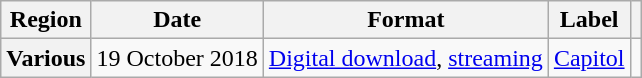<table class="wikitable plainrowheaders">
<tr>
<th>Region</th>
<th>Date</th>
<th>Format</th>
<th>Label</th>
<th></th>
</tr>
<tr>
<th scope="row">Various</th>
<td>19 October 2018</td>
<td><a href='#'>Digital download</a>, <a href='#'>streaming</a></td>
<td><a href='#'>Capitol</a></td>
<td></td>
</tr>
</table>
